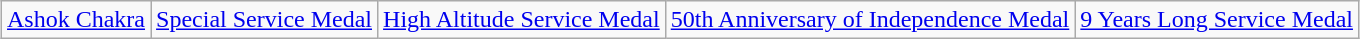<table class="wikitable" style="margin:1em auto; text-align:center;">
<tr>
<td><a href='#'>Ashok Chakra</a></td>
<td><a href='#'>Special Service Medal</a></td>
<td><a href='#'>High Altitude Service Medal</a></td>
<td><a href='#'>50th Anniversary of Independence Medal</a></td>
<td><a href='#'>9 Years Long Service Medal</a></td>
</tr>
</table>
